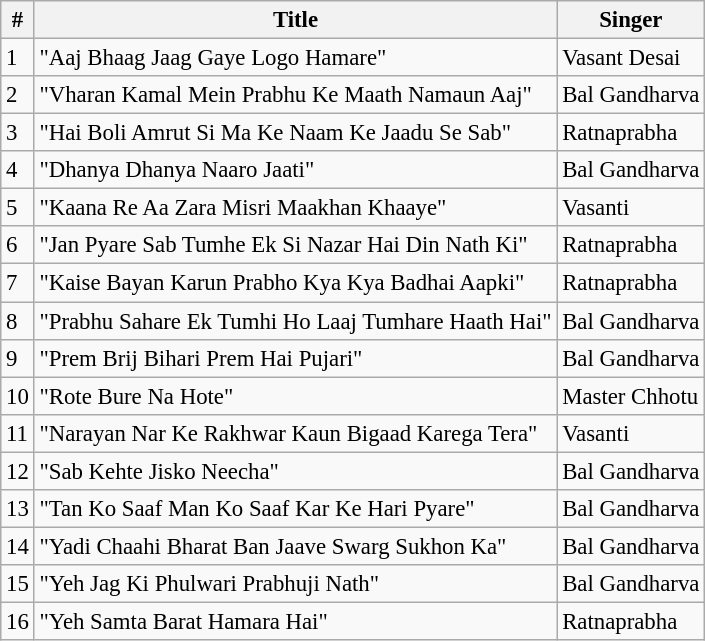<table class="wikitable" style="font-size:95%;">
<tr>
<th>#</th>
<th>Title</th>
<th>Singer</th>
</tr>
<tr>
<td>1</td>
<td>"Aaj Bhaag Jaag Gaye Logo Hamare"</td>
<td>Vasant Desai</td>
</tr>
<tr>
<td>2</td>
<td>"Vharan Kamal Mein Prabhu Ke Maath Namaun Aaj"</td>
<td>Bal Gandharva</td>
</tr>
<tr>
<td>3</td>
<td>"Hai Boli Amrut Si Ma Ke Naam Ke Jaadu Se Sab"</td>
<td>Ratnaprabha</td>
</tr>
<tr>
<td>4</td>
<td>"Dhanya Dhanya Naaro Jaati"</td>
<td>Bal Gandharva</td>
</tr>
<tr>
<td>5</td>
<td>"Kaana Re Aa Zara Misri Maakhan Khaaye"</td>
<td>Vasanti</td>
</tr>
<tr>
<td>6</td>
<td>"Jan Pyare Sab Tumhe Ek Si Nazar Hai Din Nath Ki"</td>
<td>Ratnaprabha</td>
</tr>
<tr>
<td>7</td>
<td>"Kaise Bayan Karun Prabho Kya Kya Badhai Aapki"</td>
<td>Ratnaprabha</td>
</tr>
<tr>
<td>8</td>
<td>"Prabhu Sahare Ek Tumhi Ho Laaj Tumhare Haath Hai"</td>
<td>Bal Gandharva</td>
</tr>
<tr>
<td>9</td>
<td>"Prem Brij Bihari Prem Hai Pujari"</td>
<td>Bal Gandharva</td>
</tr>
<tr>
<td>10</td>
<td>"Rote Bure Na Hote"</td>
<td>Master Chhotu</td>
</tr>
<tr>
<td>11</td>
<td>"Narayan Nar Ke Rakhwar Kaun Bigaad Karega Tera"</td>
<td>Vasanti</td>
</tr>
<tr>
<td>12</td>
<td>"Sab Kehte Jisko Neecha"</td>
<td>Bal Gandharva</td>
</tr>
<tr>
<td>13</td>
<td>"Tan Ko Saaf Man Ko Saaf Kar Ke Hari Pyare"</td>
<td>Bal Gandharva</td>
</tr>
<tr>
<td>14</td>
<td>"Yadi Chaahi Bharat Ban Jaave Swarg Sukhon Ka"</td>
<td>Bal Gandharva</td>
</tr>
<tr>
<td>15</td>
<td>"Yeh Jag Ki Phulwari Prabhuji Nath"</td>
<td>Bal Gandharva</td>
</tr>
<tr>
<td>16</td>
<td>"Yeh Samta Barat Hamara Hai"</td>
<td>Ratnaprabha</td>
</tr>
</table>
